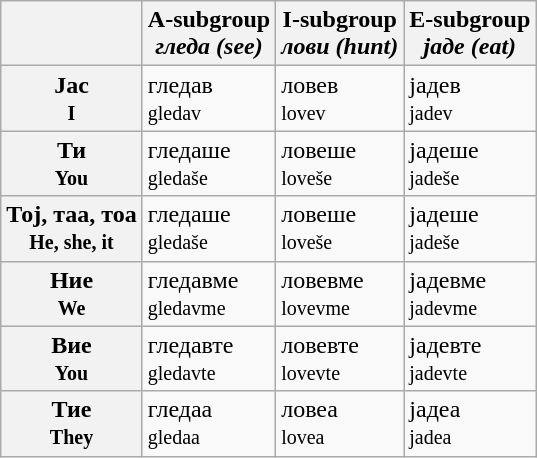<table class="wikitable">
<tr>
<th></th>
<th><span>A-subgroup<br><em>гледа (see)</em></span></th>
<th><span>I-subgroup<br><em>лови (hunt)</em></span></th>
<th><span>E-subgroup <br> <em>јаде (eat)</em></span></th>
</tr>
<tr>
<th>Јас<br><span><small>I</small></span></th>
<td>гледав<br><span><small>gledav</small></span></td>
<td>ловев<br><span><small>lovev</small></span></td>
<td>јадев<br><span><small>jadev</small></span></td>
</tr>
<tr>
<th>Ти<br><span><small>You</small></span></th>
<td>гледаше<br><span><small>gledaše</small></span></td>
<td>ловеше<br><span><small>loveše</small></span></td>
<td>јадеше<br><span><small>jadeše</small></span></td>
</tr>
<tr>
<th>Тој, таа, тоа<br><span><small>He, she, it</small></span></th>
<td>гледаше<br><span><small>gledaše</small></span></td>
<td>ловеше<br><span><small>loveše</small></span></td>
<td>јадеше<br><span><small>jadeše</small></span></td>
</tr>
<tr>
<th>Ние <br><span><small>We</small></span></th>
<td>гледавме<br><span><small>gledavme</small></span></td>
<td>ловевме<br><span><small>lovevme</small></span></td>
<td>јадевме<br><span><small>jadevme</small></span></td>
</tr>
<tr>
<th>Вие <br> <span><small>You</small></span></th>
<td>гледавте<br><span><small>gledavte</small></span></td>
<td>ловевте<br><span><small>lovevte</small></span></td>
<td>јадевте<br><span><small>jadevte</small></span></td>
</tr>
<tr>
<th>Тие<br><span><small>They</small></span></th>
<td>гледаа<br><span><small>gledaa</small></span></td>
<td>ловеа<br><span><small>lovea</small></span></td>
<td>јадеа<br><span><small>jadea</small></span></td>
</tr>
</table>
